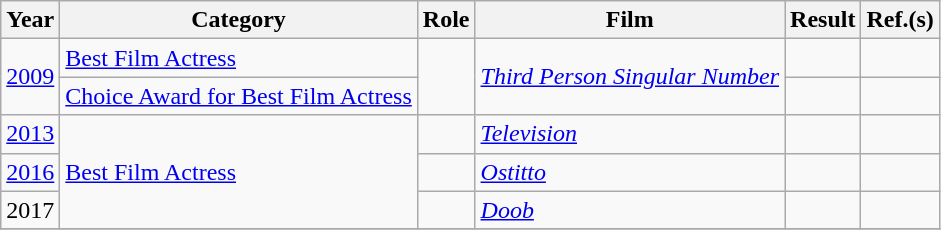<table class="wikitable sortable">
<tr style="text-align:center;">
<th>Year</th>
<th>Category</th>
<th>Role</th>
<th>Film</th>
<th>Result</th>
<th>Ref.(s)</th>
</tr>
<tr>
<td rowspan="2"><a href='#'>2009</a></td>
<td><a href='#'>Best Film Actress</a></td>
<td rowspan="2"></td>
<td rowspan="2"><em><a href='#'>Third Person Singular Number</a></em></td>
<td></td>
<td></td>
</tr>
<tr>
<td><a href='#'>Choice Award for Best Film Actress</a></td>
<td></td>
<td></td>
</tr>
<tr>
<td><a href='#'>2013</a></td>
<td rowspan="3"><a href='#'>Best Film Actress</a></td>
<td></td>
<td><em><a href='#'>Television</a></em></td>
<td></td>
<td></td>
</tr>
<tr>
<td><a href='#'>2016</a></td>
<td></td>
<td><em><a href='#'>Ostitto</a></em></td>
<td></td>
<td></td>
</tr>
<tr>
<td>2017</td>
<td></td>
<td><em><a href='#'>Doob</a></em></td>
<td></td>
<td></td>
</tr>
<tr>
</tr>
</table>
